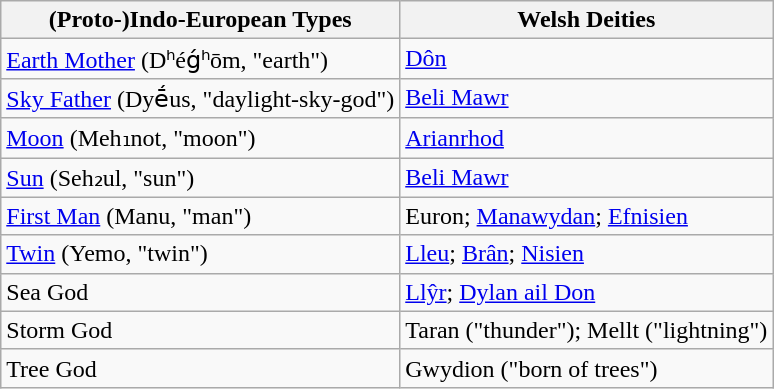<table class="wikitable sortable">
<tr>
<th>(Proto-)Indo-European Types</th>
<th>Welsh Deities</th>
</tr>
<tr>
<td><a href='#'>Earth Mother</a> (Dʰéǵʰōm, "earth")</td>
<td><a href='#'>Dôn</a></td>
</tr>
<tr>
<td><a href='#'>Sky Father</a> (Dyḗus, "daylight-sky-god")</td>
<td><a href='#'>Beli Mawr</a></td>
</tr>
<tr>
<td><a href='#'>Moon</a> (Meh₁not, "moon")</td>
<td><a href='#'>Arianrhod</a></td>
</tr>
<tr>
<td><a href='#'>Sun</a> (Seh₂ul, "sun")</td>
<td><a href='#'>Beli Mawr</a></td>
</tr>
<tr>
<td><a href='#'>First Man</a> (Manu, "man")</td>
<td>Euron; <a href='#'>Manawydan</a>; <a href='#'>Efnisien</a></td>
</tr>
<tr>
<td><a href='#'>Twin</a> (Yemo, "twin")</td>
<td><a href='#'>Lleu</a>; <a href='#'>Brân</a>; <a href='#'>Nisien</a></td>
</tr>
<tr>
<td>Sea God</td>
<td><a href='#'>Llŷr</a>; <a href='#'>Dylan ail Don</a></td>
</tr>
<tr>
<td>Storm God</td>
<td>Taran ("thunder"); Mellt ("lightning")</td>
</tr>
<tr>
<td>Tree God</td>
<td>Gwydion ("born of trees")</td>
</tr>
</table>
